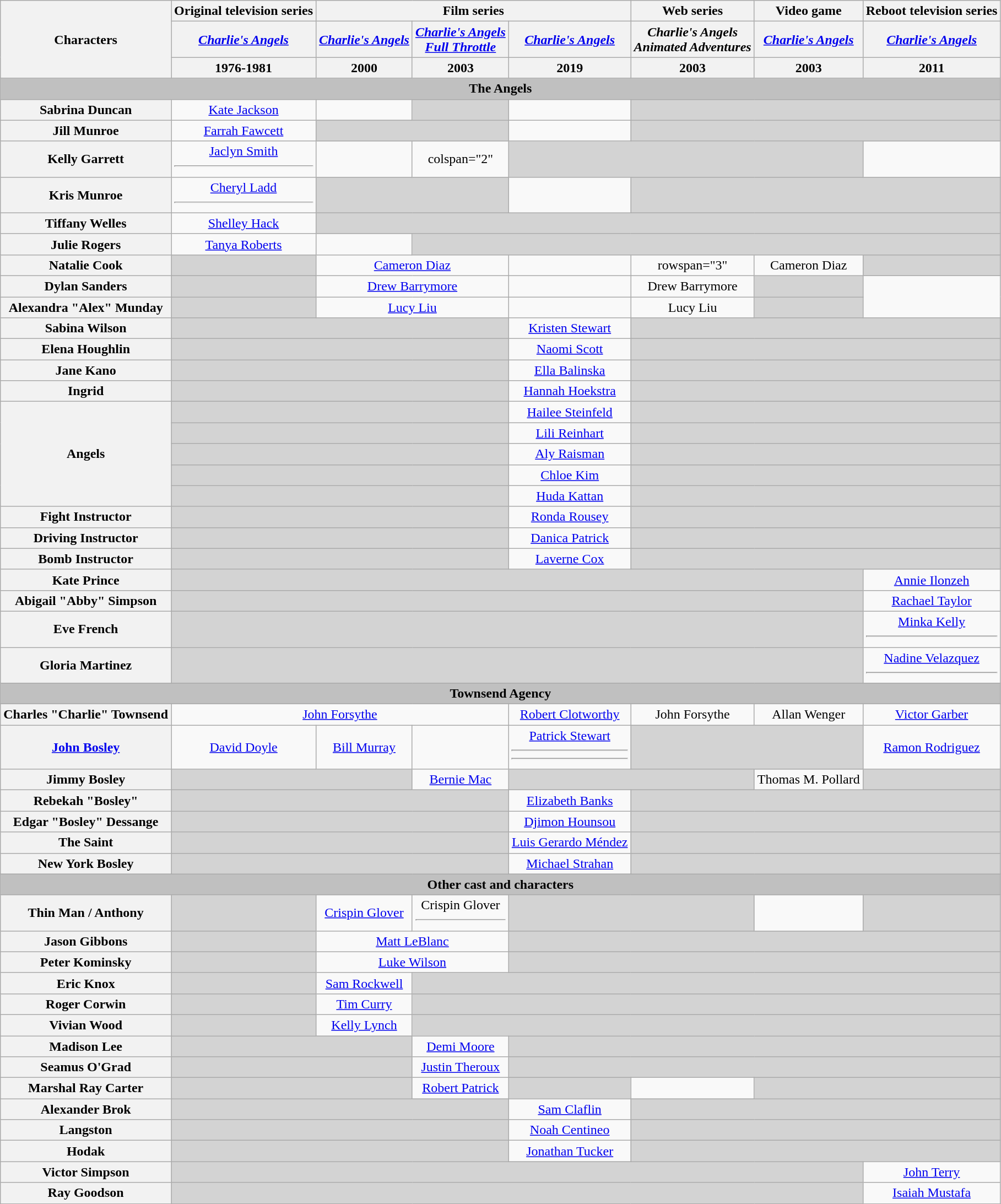<table class="wikitable" style="text-align:center">
<tr>
<th rowspan="3">Characters</th>
<th>Original television series</th>
<th colspan="3">Film series</th>
<th>Web series</th>
<th>Video game</th>
<th>Reboot television series</th>
</tr>
<tr>
<th><em><a href='#'>Charlie's Angels</a></em></th>
<th><em><a href='#'>Charlie's Angels</a></em></th>
<th><em><a href='#'>Charlie's Angels<br>Full Throttle</a></em></th>
<th><em><a href='#'>Charlie's Angels</a></em></th>
<th><em>Charlie's Angels<br>Animated Adventures</em></th>
<th><em><a href='#'>Charlie's Angels</a></em></th>
<th><em><a href='#'>Charlie's Angels</a></em></th>
</tr>
<tr>
<th>1976-1981</th>
<th>2000</th>
<th>2003</th>
<th>2019</th>
<th>2003</th>
<th>2003</th>
<th>2011</th>
</tr>
<tr>
<th colspan="8" style="background-color:silver;"><span>The Angels</span></th>
</tr>
<tr>
<th>Sabrina Duncan</th>
<td><a href='#'>Kate Jackson</a></td>
<td></td>
<td style="background:lightgrey;"></td>
<td></td>
<td colspan="3" style="background:lightgrey;"></td>
</tr>
<tr>
<th>Jill Munroe</th>
<td><a href='#'>Farrah Fawcett</a></td>
<td colspan="2" style="background:lightgrey;"></td>
<td></td>
<td colspan="3" style="background:lightgrey;"></td>
</tr>
<tr>
<th>Kelly Garrett</th>
<td><a href='#'>Jaclyn Smith</a><hr></td>
<td></td>
<td>colspan="2" </td>
<td colspan="3" style="background:lightgrey;"></td>
</tr>
<tr>
<th>Kris Munroe</th>
<td><a href='#'>Cheryl Ladd</a><hr></td>
<td colspan="2" style="background:lightgrey;"></td>
<td></td>
<td colspan="3" style="background:lightgrey;"></td>
</tr>
<tr>
<th>Tiffany Welles</th>
<td><a href='#'>Shelley Hack</a></td>
<td colspan="6" style="background:lightgrey;"></td>
</tr>
<tr>
<th>Julie Rogers</th>
<td><a href='#'>Tanya Roberts</a></td>
<td></td>
<td colspan="5" style="background:lightgrey;"></td>
</tr>
<tr>
<th>Natalie Cook</th>
<td style="background:lightgrey;"></td>
<td colspan="2"><a href='#'>Cameron Diaz</a></td>
<td></td>
<td>rowspan="3" </td>
<td>Cameron Diaz</td>
<td style="background:lightgrey;"></td>
</tr>
<tr>
<th>Dylan Sanders<br></th>
<td style="background:lightgrey;"></td>
<td colspan="2"><a href='#'>Drew Barrymore</a></td>
<td></td>
<td>Drew Barrymore</td>
<td style="background:lightgrey;"></td>
</tr>
<tr>
<th>Alexandra "Alex" Munday</th>
<td style="background:lightgrey;"></td>
<td colspan="2"><a href='#'>Lucy Liu</a></td>
<td></td>
<td>Lucy Liu</td>
<td style="background:lightgrey;"></td>
</tr>
<tr>
<th>Sabina Wilson</th>
<td colspan="3" style="background:lightgrey;"></td>
<td><a href='#'>Kristen Stewart</a></td>
<td colspan="3" style="background:lightgrey;"></td>
</tr>
<tr>
<th>Elena Houghlin</th>
<td colspan="3" style="background:lightgrey;"></td>
<td><a href='#'>Naomi Scott</a></td>
<td colspan="3" style="background:lightgrey;"></td>
</tr>
<tr>
<th>Jane Kano</th>
<td colspan="3" style="background:lightgrey;"></td>
<td><a href='#'>Ella Balinska</a></td>
<td colspan="3" style="background:lightgrey;"></td>
</tr>
<tr>
<th>Ingrid</th>
<td colspan="3" style="background:lightgrey;"></td>
<td><a href='#'>Hannah Hoekstra</a></td>
<td colspan="3" style="background:lightgrey;"></td>
</tr>
<tr>
<th rowspan="5">Angels</th>
<td colspan="3" style="background:lightgrey;"></td>
<td><a href='#'>Hailee Steinfeld</a></td>
<td colspan="3" style="background:lightgrey;"></td>
</tr>
<tr>
<td colspan="3" style="background:lightgrey;"></td>
<td><a href='#'>Lili Reinhart</a></td>
<td colspan="3" style="background:lightgrey;"></td>
</tr>
<tr>
<td colspan="3" style="background:lightgrey;"></td>
<td><a href='#'>Aly Raisman</a></td>
<td colspan="3" style="background:lightgrey;"></td>
</tr>
<tr>
<td colspan="3" style="background:lightgrey;"></td>
<td><a href='#'>Chloe Kim</a></td>
<td colspan="3" style="background:lightgrey;"></td>
</tr>
<tr>
<td colspan="3" style="background:lightgrey;"></td>
<td><a href='#'>Huda Kattan</a></td>
<td colspan="3" style="background:lightgrey;"></td>
</tr>
<tr>
<th>Fight Instructor</th>
<td colspan="3" style="background:lightgrey;"></td>
<td><a href='#'>Ronda Rousey</a></td>
<td colspan="3" style="background:lightgrey;"></td>
</tr>
<tr>
<th>Driving Instructor</th>
<td colspan="3" style="background:lightgrey;"></td>
<td><a href='#'>Danica Patrick</a></td>
<td colspan="3" style="background:lightgrey;"></td>
</tr>
<tr>
<th>Bomb Instructor</th>
<td colspan="3" style="background:lightgrey;"></td>
<td><a href='#'>Laverne Cox</a></td>
<td colspan="3" style="background:lightgrey;"></td>
</tr>
<tr>
<th>Kate Prince</th>
<td colspan="6" style="background:lightgrey;"></td>
<td><a href='#'>Annie Ilonzeh</a></td>
</tr>
<tr>
<th>Abigail "Abby" Simpson</th>
<td colspan="6" style="background:lightgrey;"></td>
<td><a href='#'>Rachael Taylor</a></td>
</tr>
<tr>
<th>Eve French</th>
<td colspan="6" style="background:lightgrey;"></td>
<td><a href='#'>Minka Kelly</a><hr></td>
</tr>
<tr>
<th>Gloria Martinez</th>
<td colspan="6" style="background:lightgrey;"></td>
<td><a href='#'>Nadine Velazquez</a><hr></td>
</tr>
<tr>
<th colspan="8" style="background-color:silver;"><span>Townsend Agency</span></th>
</tr>
<tr>
<th>Charles "Charlie" Townsend</th>
<td colspan="3"><a href='#'>John Forsythe</a></td>
<td><a href='#'>Robert Clotworthy</a></td>
<td>John Forsythe</td>
<td>Allan Wenger</td>
<td><a href='#'>Victor Garber</a></td>
</tr>
<tr>
<th><a href='#'>John Bosley</a></th>
<td><a href='#'>David Doyle</a></td>
<td><a href='#'>Bill Murray</a></td>
<td></td>
<td><a href='#'>Patrick Stewart</a><hr><hr></td>
<td colspan="2" style="background:lightgrey;"></td>
<td><a href='#'>Ramon Rodriguez</a></td>
</tr>
<tr>
<th>Jimmy Bosley</th>
<td colspan="2" style="background:lightgrey;"></td>
<td><a href='#'>Bernie Mac</a></td>
<td colspan="2" style="background:lightgrey;"></td>
<td>Thomas M. Pollard</td>
<td style="background:lightgrey;"></td>
</tr>
<tr>
<th>Rebekah "Bosley"</th>
<td colspan="3" style="background:lightgrey;"></td>
<td><a href='#'>Elizabeth Banks</a></td>
<td colspan="3" style="background:lightgrey;"></td>
</tr>
<tr>
<th>Edgar "Bosley" Dessange</th>
<td colspan="3" style="background:lightgrey;"></td>
<td><a href='#'>Djimon Hounsou</a></td>
<td colspan="3" style="background:lightgrey;"></td>
</tr>
<tr>
<th>The Saint</th>
<td colspan="3" style="background:lightgrey;"></td>
<td><a href='#'>Luis Gerardo Méndez</a></td>
<td colspan="3" style="background:lightgrey;"></td>
</tr>
<tr>
<th>New York Bosley</th>
<td colspan="3" style="background:lightgrey;"></td>
<td><a href='#'>Michael Strahan</a></td>
<td colspan="3" style="background:lightgrey;"></td>
</tr>
<tr>
<th colspan="8" style="background-color:silver;">Other cast and characters</th>
</tr>
<tr>
<th>Thin Man / Anthony</th>
<td style="background:lightgrey;"></td>
<td><a href='#'>Crispin Glover</a></td>
<td>Crispin Glover<hr></td>
<td colspan="2" style="background:lightgrey;"></td>
<td></td>
<td style="background:lightgrey;"></td>
</tr>
<tr>
<th>Jason Gibbons</th>
<td style="background:lightgrey;"></td>
<td colspan="2"><a href='#'>Matt LeBlanc</a></td>
<td colspan="4" style="background:lightgrey;"></td>
</tr>
<tr>
<th>Peter Kominsky</th>
<td style="background:lightgrey;"></td>
<td colspan="2"><a href='#'>Luke Wilson</a></td>
<td colspan="4" style="background:lightgrey;"></td>
</tr>
<tr>
<th>Eric Knox<br></th>
<td style="background:lightgrey;"></td>
<td><a href='#'>Sam Rockwell</a></td>
<td colspan="5" style="background:lightgrey;"></td>
</tr>
<tr>
<th>Roger Corwin</th>
<td style="background:lightgrey;"></td>
<td><a href='#'>Tim Curry</a></td>
<td colspan="5" style="background:lightgrey;"></td>
</tr>
<tr>
<th>Vivian Wood</th>
<td style="background:lightgrey;"></td>
<td><a href='#'>Kelly Lynch</a></td>
<td colspan="5" style="background:lightgrey;"></td>
</tr>
<tr>
<th>Madison Lee</th>
<td colspan="2" style="background:lightgrey;"></td>
<td><a href='#'>Demi Moore</a></td>
<td colspan="4" style="background:lightgrey;"></td>
</tr>
<tr>
<th>Seamus O'Grad</th>
<td colspan="2" style="background:lightgrey;"></td>
<td><a href='#'>Justin Theroux</a></td>
<td colspan="4" style="background:lightgrey;"></td>
</tr>
<tr>
<th>Marshal Ray Carter</th>
<td colspan="2" style="background:lightgrey;"></td>
<td><a href='#'>Robert Patrick</a></td>
<td style="background:lightgrey;"></td>
<td></td>
<td colspan="2" style="background:lightgrey;"></td>
</tr>
<tr>
<th>Alexander Brok</th>
<td colspan="3" style="background:lightgrey;"></td>
<td><a href='#'>Sam Claflin</a></td>
<td colspan="3" style="background:lightgrey;"></td>
</tr>
<tr>
<th>Langston</th>
<td colspan="3" style="background:lightgrey;"></td>
<td><a href='#'>Noah Centineo</a></td>
<td colspan="3" style="background:lightgrey;"></td>
</tr>
<tr>
<th>Hodak</th>
<td colspan="3" style="background:lightgrey;"></td>
<td><a href='#'>Jonathan Tucker</a></td>
<td colspan="3" style="background:lightgrey;"></td>
</tr>
<tr>
<th>Victor Simpson</th>
<td colspan="6" style="background:lightgrey;"></td>
<td><a href='#'>John Terry</a></td>
</tr>
<tr>
<th>Ray Goodson</th>
<td colspan="6" style="background:lightgrey;"></td>
<td><a href='#'>Isaiah Mustafa</a></td>
</tr>
</table>
